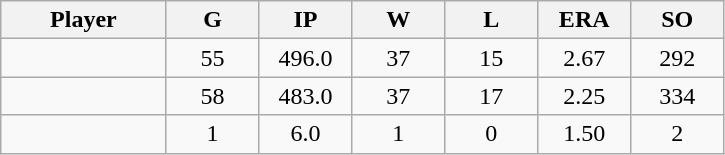<table class="wikitable sortable">
<tr>
<th bgcolor="#DDDDFF" width="16%">Player</th>
<th bgcolor="#DDDDFF" width="9%">G</th>
<th bgcolor="#DDDDFF" width="9%">IP</th>
<th bgcolor="#DDDDFF" width="9%">W</th>
<th bgcolor="#DDDDFF" width="9%">L</th>
<th bgcolor="#DDDDFF" width="9%">ERA</th>
<th bgcolor="#DDDDFF" width="9%">SO</th>
</tr>
<tr align="center">
<td></td>
<td>55</td>
<td>496.0</td>
<td>37</td>
<td>15</td>
<td>2.67</td>
<td>292</td>
</tr>
<tr align="center">
<td></td>
<td>58</td>
<td>483.0</td>
<td>37</td>
<td>17</td>
<td>2.25</td>
<td>334</td>
</tr>
<tr align="center">
<td></td>
<td>1</td>
<td>6.0</td>
<td>1</td>
<td>0</td>
<td>1.50</td>
<td>2</td>
</tr>
</table>
